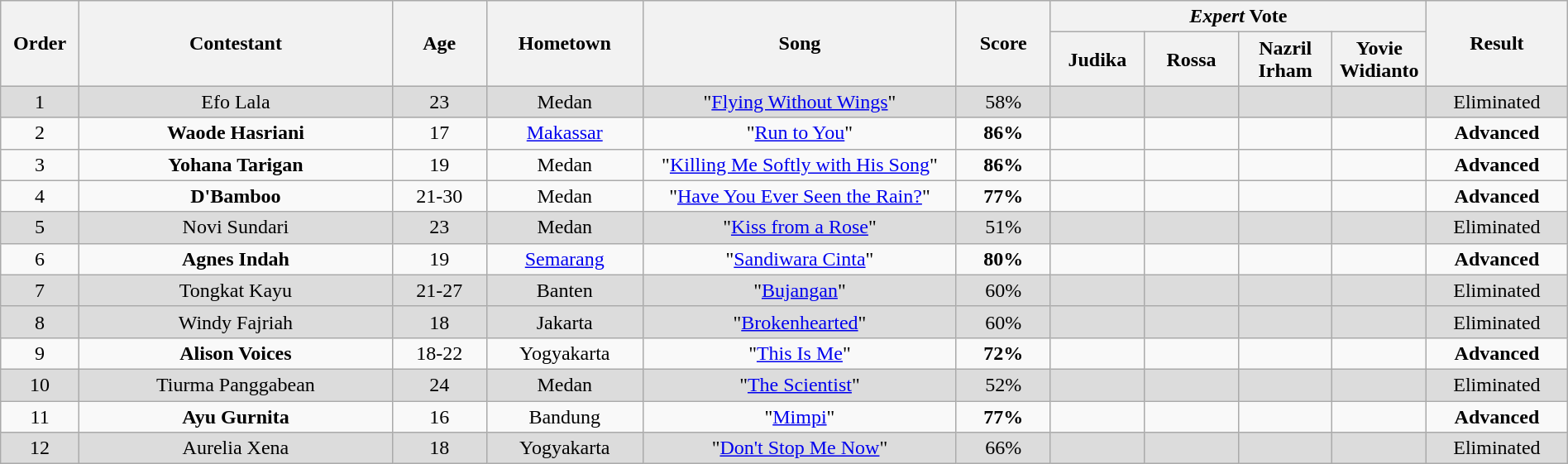<table class="wikitable" style="text-align:center; width:100%;">
<tr>
<th scope="col" rowspan="2" style="width:05%;">Order</th>
<th scope="col" rowspan="2" style="width:20%;">Contestant</th>
<th scope="col" rowspan="2" style="width:06%;">Age</th>
<th scope="col" rowspan="2" style="width:10%;">Hometown</th>
<th scope="col" rowspan="2" style="width:20%;">Song</th>
<th rowspan="2" style="width:6%">Score</th>
<th scope="col" colspan="4" style="width:24%;"><em>Expert</em> Vote</th>
<th rowspan="2" style="width:10%">Result</th>
</tr>
<tr>
<th style="width:06%;">Judika</th>
<th style="width:06%;">Rossa</th>
<th style="width:06%;">Nazril Irham</th>
<th style="width:06%;">Yovie Widianto</th>
</tr>
<tr style="background:#DCDCDC;">
<td>1</td>
<td>Efo Lala</td>
<td>23</td>
<td>Medan</td>
<td>"<a href='#'>Flying Without Wings</a>"</td>
<td>58%</td>
<td></td>
<td></td>
<td></td>
<td></td>
<td>Eliminated</td>
</tr>
<tr>
<td>2</td>
<td><strong>Waode Hasriani</strong></td>
<td>17</td>
<td><a href='#'>Makassar</a></td>
<td>"<a href='#'>Run to You</a>"</td>
<td><strong>86%</strong></td>
<td></td>
<td></td>
<td></td>
<td></td>
<td><strong>Advanced</strong></td>
</tr>
<tr>
<td>3</td>
<td><strong>Yohana Tarigan</strong></td>
<td>19</td>
<td>Medan</td>
<td>"<a href='#'>Killing Me Softly with His Song</a>"</td>
<td><strong>86%</strong></td>
<td></td>
<td></td>
<td></td>
<td></td>
<td><strong>Advanced</strong></td>
</tr>
<tr>
<td>4</td>
<td><strong>D'Bamboo</strong></td>
<td>21-30</td>
<td>Medan</td>
<td>"<a href='#'>Have You Ever Seen the Rain?</a>"</td>
<td><strong>77%</strong></td>
<td></td>
<td></td>
<td></td>
<td></td>
<td><strong>Advanced</strong></td>
</tr>
<tr style="background:#DCDCDC;">
<td>5</td>
<td>Novi Sundari</td>
<td>23</td>
<td>Medan</td>
<td>"<a href='#'>Kiss from a Rose</a>"</td>
<td>51%</td>
<td></td>
<td></td>
<td></td>
<td></td>
<td>Eliminated</td>
</tr>
<tr>
<td>6</td>
<td><strong>Agnes Indah</strong></td>
<td>19</td>
<td><a href='#'>Semarang</a></td>
<td>"<a href='#'>Sandiwara Cinta</a>"</td>
<td><strong>80%</strong></td>
<td></td>
<td></td>
<td></td>
<td></td>
<td><strong>Advanced</strong></td>
</tr>
<tr style="background:#DCDCDC;">
<td>7</td>
<td>Tongkat Kayu</td>
<td>21-27</td>
<td>Banten</td>
<td>"<a href='#'>Bujangan</a>"</td>
<td>60%</td>
<td></td>
<td></td>
<td></td>
<td></td>
<td>Eliminated</td>
</tr>
<tr style="background:#DCDCDC;">
<td>8</td>
<td>Windy Fajriah</td>
<td>18</td>
<td>Jakarta</td>
<td>"<a href='#'>Brokenhearted</a>"</td>
<td>60%</td>
<td></td>
<td></td>
<td></td>
<td></td>
<td>Eliminated</td>
</tr>
<tr>
<td>9</td>
<td><strong>Alison Voices</strong></td>
<td>18-22</td>
<td>Yogyakarta</td>
<td>"<a href='#'>This Is Me</a>"</td>
<td><strong>72%</strong></td>
<td></td>
<td></td>
<td></td>
<td></td>
<td><strong>Advanced</strong></td>
</tr>
<tr style="background:#DCDCDC;">
<td>10</td>
<td>Tiurma Panggabean</td>
<td>24</td>
<td>Medan</td>
<td>"<a href='#'>The Scientist</a>"</td>
<td>52%</td>
<td></td>
<td></td>
<td></td>
<td></td>
<td>Eliminated</td>
</tr>
<tr>
<td>11</td>
<td><strong>Ayu Gurnita</strong></td>
<td>16</td>
<td>Bandung</td>
<td>"<a href='#'>Mimpi</a>"</td>
<td><strong>77%</strong></td>
<td></td>
<td></td>
<td></td>
<td></td>
<td><strong>Advanced</strong></td>
</tr>
<tr style="background:#DCDCDC;">
<td>12</td>
<td>Aurelia Xena</td>
<td>18</td>
<td>Yogyakarta</td>
<td>"<a href='#'>Don't Stop Me Now</a>"</td>
<td>66%</td>
<td></td>
<td></td>
<td></td>
<td></td>
<td>Eliminated</td>
</tr>
</table>
